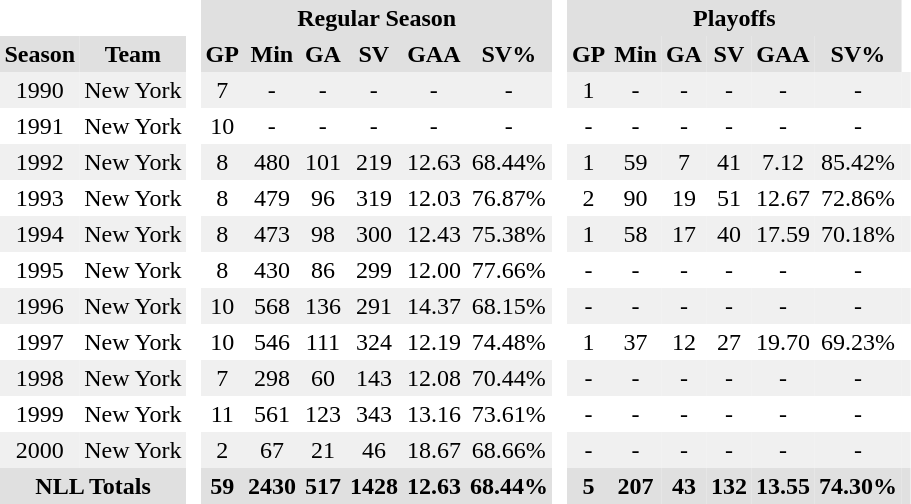<table BORDER="0" CELLPADDING="3" CELLSPACING="0">
<tr ALIGN="center" bgcolor="#e0e0e0">
<th colspan="2" bgcolor="#ffffff"> </th>
<th rowspan="99" bgcolor="#ffffff"> </th>
<th colspan="6">Regular Season</th>
<th rowspan="99" bgcolor="#ffffff"> </th>
<th colspan="6">Playoffs</th>
</tr>
<tr ALIGN="center" bgcolor="#e0e0e0">
<th>Season</th>
<th>Team</th>
<th>GP</th>
<th>Min</th>
<th>GA</th>
<th>SV</th>
<th>GAA</th>
<th>SV%</th>
<th>GP</th>
<th>Min</th>
<th>GA</th>
<th>SV</th>
<th>GAA</th>
<th>SV%</th>
</tr>
<tr ALIGN="center" bgcolor="#f0f0f0">
<td>1990</td>
<td>New York</td>
<td>7</td>
<td>-</td>
<td>-</td>
<td>-</td>
<td>-</td>
<td>-</td>
<td>1</td>
<td>-</td>
<td>-</td>
<td>-</td>
<td>-</td>
<td>-</td>
<td></td>
</tr>
<tr ALIGN="center">
<td>1991</td>
<td>New York</td>
<td>10</td>
<td>-</td>
<td>-</td>
<td>-</td>
<td>-</td>
<td>-</td>
<td>-</td>
<td>-</td>
<td>-</td>
<td>-</td>
<td>-</td>
<td>-</td>
<td></td>
</tr>
<tr ALIGN="center" bgcolor="#f0f0f0">
<td>1992</td>
<td>New York</td>
<td>8</td>
<td>480</td>
<td>101</td>
<td>219</td>
<td>12.63</td>
<td>68.44%</td>
<td>1</td>
<td>59</td>
<td>7</td>
<td>41</td>
<td>7.12</td>
<td>85.42%</td>
<td></td>
</tr>
<tr ALIGN="center">
<td>1993</td>
<td>New York</td>
<td>8</td>
<td>479</td>
<td>96</td>
<td>319</td>
<td>12.03</td>
<td>76.87%</td>
<td>2</td>
<td>90</td>
<td>19</td>
<td>51</td>
<td>12.67</td>
<td>72.86%</td>
<td></td>
</tr>
<tr ALIGN="center" bgcolor="#f0f0f0">
<td>1994</td>
<td>New York</td>
<td>8</td>
<td>473</td>
<td>98</td>
<td>300</td>
<td>12.43</td>
<td>75.38%</td>
<td>1</td>
<td>58</td>
<td>17</td>
<td>40</td>
<td>17.59</td>
<td>70.18%</td>
<td></td>
</tr>
<tr ALIGN="center">
<td>1995</td>
<td>New York</td>
<td>8</td>
<td>430</td>
<td>86</td>
<td>299</td>
<td>12.00</td>
<td>77.66%</td>
<td>-</td>
<td>-</td>
<td>-</td>
<td>-</td>
<td>-</td>
<td>-</td>
<td></td>
</tr>
<tr ALIGN="center" bgcolor="#f0f0f0">
<td>1996</td>
<td>New York</td>
<td>10</td>
<td>568</td>
<td>136</td>
<td>291</td>
<td>14.37</td>
<td>68.15%</td>
<td>-</td>
<td>-</td>
<td>-</td>
<td>-</td>
<td>-</td>
<td>-</td>
<td></td>
</tr>
<tr ALIGN="center">
<td>1997</td>
<td>New York</td>
<td>10</td>
<td>546</td>
<td>111</td>
<td>324</td>
<td>12.19</td>
<td>74.48%</td>
<td>1</td>
<td>37</td>
<td>12</td>
<td>27</td>
<td>19.70</td>
<td>69.23%</td>
<td></td>
</tr>
<tr ALIGN="center" bgcolor="#f0f0f0">
<td>1998</td>
<td>New York</td>
<td>7</td>
<td>298</td>
<td>60</td>
<td>143</td>
<td>12.08</td>
<td>70.44%</td>
<td>-</td>
<td>-</td>
<td>-</td>
<td>-</td>
<td>-</td>
<td>-</td>
<td></td>
</tr>
<tr ALIGN="center">
<td>1999</td>
<td>New York</td>
<td>11</td>
<td>561</td>
<td>123</td>
<td>343</td>
<td>13.16</td>
<td>73.61%</td>
<td>-</td>
<td>-</td>
<td>-</td>
<td>-</td>
<td>-</td>
<td>-</td>
<td></td>
</tr>
<tr ALIGN="center" bgcolor="#f0f0f0">
<td>2000</td>
<td>New York</td>
<td>2</td>
<td>67</td>
<td>21</td>
<td>46</td>
<td>18.67</td>
<td>68.66%</td>
<td>-</td>
<td>-</td>
<td>-</td>
<td>-</td>
<td>-</td>
<td>-</td>
<td></td>
</tr>
<tr ALIGN="center" bgcolor="#e0e0e0">
<th colspan="2">NLL Totals</th>
<th>59</th>
<th>2430</th>
<th>517</th>
<th>1428</th>
<th>12.63</th>
<th>68.44%</th>
<th>5</th>
<th>207</th>
<th>43</th>
<th>132</th>
<th>13.55</th>
<th>74.30%</th>
<th></th>
</tr>
</table>
